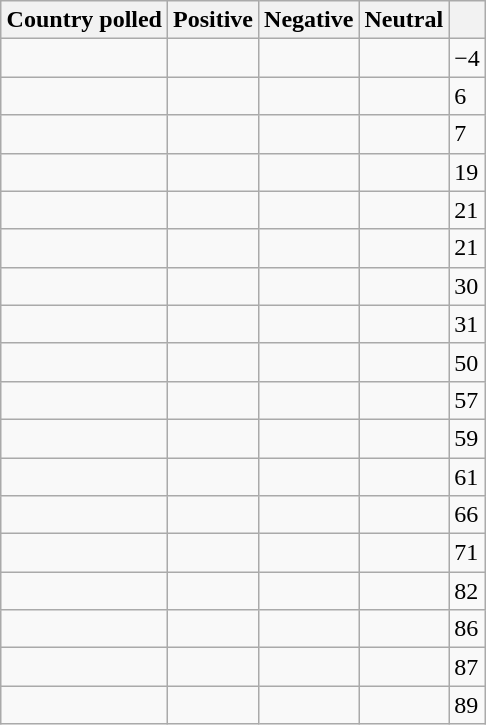<table class="wikitable sortable" style="float:right; margin-left:1em;">
<tr>
<th>Country polled</th>
<th>Positive</th>
<th>Negative</th>
<th>Neutral</th>
<th></th>
</tr>
<tr>
<td></td>
<td></td>
<td></td>
<td></td>
<td><span>−4</span></td>
</tr>
<tr>
<td></td>
<td></td>
<td></td>
<td></td>
<td><span>6</span></td>
</tr>
<tr>
<td></td>
<td></td>
<td></td>
<td></td>
<td><span>7</span></td>
</tr>
<tr>
<td></td>
<td></td>
<td></td>
<td></td>
<td><span>19</span></td>
</tr>
<tr>
<td></td>
<td></td>
<td></td>
<td></td>
<td><span>21</span></td>
</tr>
<tr>
<td></td>
<td></td>
<td></td>
<td></td>
<td><span>21</span></td>
</tr>
<tr>
<td></td>
<td></td>
<td></td>
<td></td>
<td><span>30</span></td>
</tr>
<tr>
<td></td>
<td></td>
<td></td>
<td></td>
<td><span>31</span></td>
</tr>
<tr>
<td></td>
<td></td>
<td></td>
<td></td>
<td><span>50</span></td>
</tr>
<tr>
<td></td>
<td></td>
<td></td>
<td></td>
<td><span>57</span></td>
</tr>
<tr>
<td></td>
<td></td>
<td></td>
<td></td>
<td><span>59</span></td>
</tr>
<tr>
<td></td>
<td></td>
<td></td>
<td></td>
<td><span>61</span></td>
</tr>
<tr>
<td></td>
<td></td>
<td></td>
<td></td>
<td><span>66</span></td>
</tr>
<tr>
<td></td>
<td></td>
<td></td>
<td></td>
<td><span>71</span></td>
</tr>
<tr>
<td></td>
<td></td>
<td></td>
<td></td>
<td><span>82</span></td>
</tr>
<tr>
<td></td>
<td></td>
<td></td>
<td></td>
<td><span>86</span></td>
</tr>
<tr>
<td></td>
<td></td>
<td></td>
<td></td>
<td><span>87</span></td>
</tr>
<tr>
<td></td>
<td></td>
<td></td>
<td></td>
<td><span>89</span></td>
</tr>
</table>
